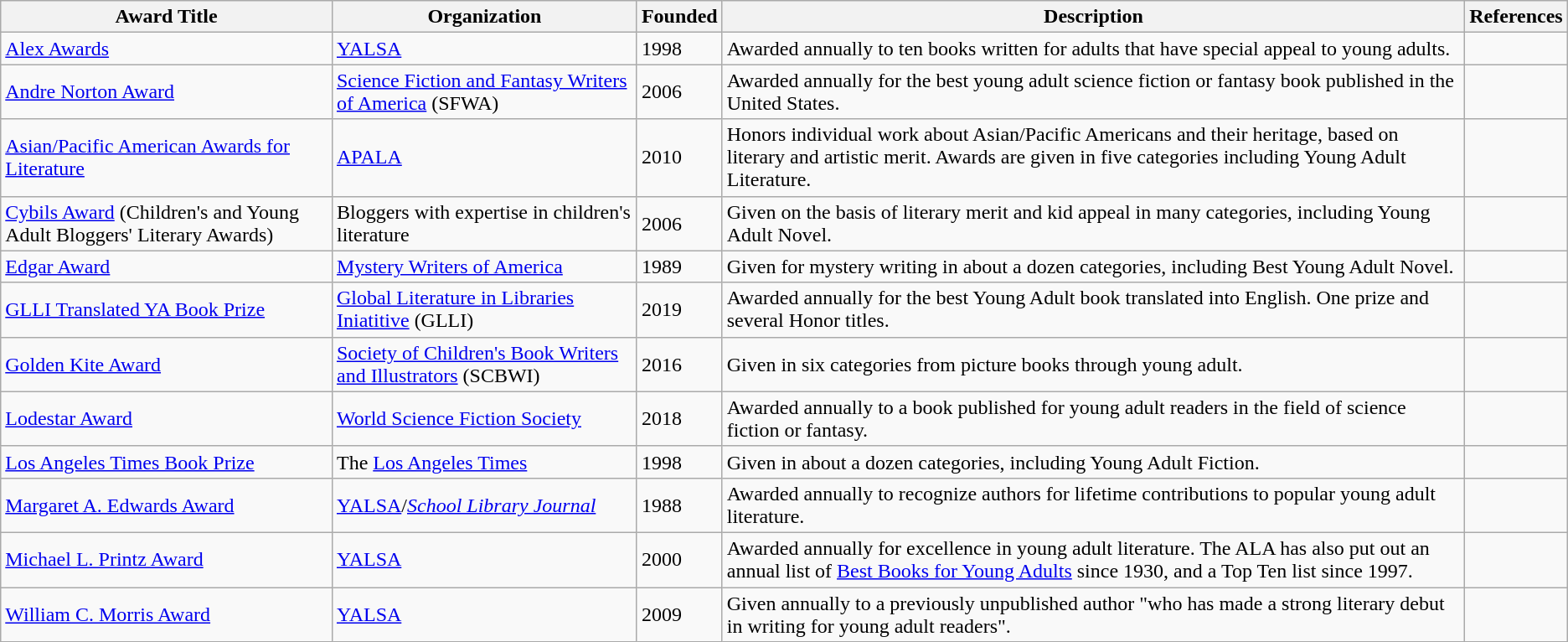<table class="sortable wikitable">
<tr>
<th>Award Title</th>
<th>Organization</th>
<th>Founded</th>
<th class=unsortable>Description</th>
<th class=unsortable>References<br></th>
</tr>
<tr>
<td><a href='#'>Alex Awards</a></td>
<td><a href='#'>YALSA</a></td>
<td>1998</td>
<td>Awarded annually to ten books written for adults that have special appeal to young adults.</td>
<td></td>
</tr>
<tr>
<td><a href='#'>Andre Norton Award</a></td>
<td><a href='#'>Science Fiction and Fantasy Writers of America</a> (SFWA)</td>
<td>2006</td>
<td>Awarded annually for the best young adult science fiction or fantasy book published in the United States.</td>
<td></td>
</tr>
<tr>
<td><a href='#'>Asian/Pacific American Awards for Literature</a></td>
<td><a href='#'>APALA</a></td>
<td>2010</td>
<td>Honors individual work about Asian/Pacific Americans and their heritage, based on literary and artistic merit. Awards are given in five categories including Young Adult Literature.</td>
<td></td>
</tr>
<tr>
<td><a href='#'>Cybils Award</a> (Children's and Young Adult Bloggers' Literary Awards)</td>
<td>Bloggers with expertise in children's literature</td>
<td>2006</td>
<td>Given on the basis of literary merit and kid appeal in many categories, including Young Adult Novel.</td>
<td></td>
</tr>
<tr>
<td><a href='#'>Edgar Award</a></td>
<td><a href='#'>Mystery Writers of America</a></td>
<td>1989</td>
<td>Given for mystery writing in about a dozen categories, including Best Young Adult Novel.</td>
<td></td>
</tr>
<tr>
<td><a href='#'>GLLI Translated YA Book Prize</a></td>
<td><a href='#'>Global Literature in Libraries Iniatitive</a> (GLLI)</td>
<td>2019</td>
<td>Awarded annually for the best Young Adult book translated into English. One prize and several Honor titles.</td>
<td></td>
</tr>
<tr>
<td><a href='#'>Golden Kite Award</a></td>
<td><a href='#'>Society of Children's Book Writers and Illustrators</a> (SCBWI)</td>
<td>2016</td>
<td>Given in six categories from picture books through young adult.</td>
<td></td>
</tr>
<tr>
<td><a href='#'>Lodestar Award</a></td>
<td><a href='#'>World Science Fiction Society</a></td>
<td>2018</td>
<td>Awarded annually to a book published for young adult readers in the field of science fiction or fantasy.</td>
<td></td>
</tr>
<tr>
<td><a href='#'>Los Angeles Times Book Prize</a></td>
<td>The <a href='#'>Los Angeles Times</a></td>
<td>1998</td>
<td>Given in about a dozen categories, including Young Adult Fiction.</td>
<td></td>
</tr>
<tr>
<td><a href='#'>Margaret A. Edwards Award</a></td>
<td><a href='#'>YALSA</a>/<em><a href='#'>School Library Journal</a></em></td>
<td>1988</td>
<td>Awarded annually to recognize authors for lifetime contributions to popular young adult literature.</td>
<td></td>
</tr>
<tr>
<td><a href='#'>Michael L. Printz Award</a></td>
<td><a href='#'>YALSA</a></td>
<td>2000</td>
<td>Awarded annually for excellence in young adult literature.  The ALA has also put out an annual list of <a href='#'>Best Books for Young Adults</a> since 1930, and a Top Ten list since 1997.</td>
<td></td>
</tr>
<tr>
<td><a href='#'>William C. Morris Award</a></td>
<td><a href='#'>YALSA</a></td>
<td>2009</td>
<td>Given annually to a previously unpublished author "who has made a strong literary debut in writing for young adult readers".</td>
<td></td>
</tr>
</table>
